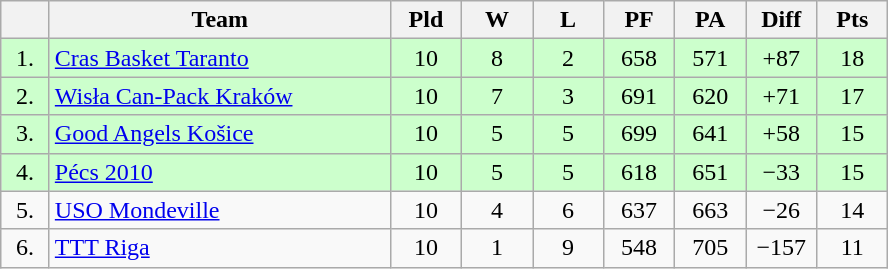<table class="wikitable" style="text-align:center">
<tr>
<th width=25></th>
<th width=220>Team</th>
<th width=40>Pld</th>
<th width=40>W</th>
<th width=40>L</th>
<th width=40>PF</th>
<th width=40>PA</th>
<th width=40>Diff</th>
<th width=40>Pts</th>
</tr>
<tr style="background:#ccffcc;">
<td>1.</td>
<td align=left> <a href='#'>Cras Basket Taranto</a></td>
<td>10</td>
<td>8</td>
<td>2</td>
<td>658</td>
<td>571</td>
<td>+87</td>
<td>18</td>
</tr>
<tr style="background:#ccffcc;">
<td>2.</td>
<td align=left> <a href='#'>Wisła Can-Pack Kraków</a></td>
<td>10</td>
<td>7</td>
<td>3</td>
<td>691</td>
<td>620</td>
<td>+71</td>
<td>17</td>
</tr>
<tr style="background:#ccffcc;">
<td>3.</td>
<td align=left> <a href='#'>Good Angels Košice</a></td>
<td>10</td>
<td>5</td>
<td>5</td>
<td>699</td>
<td>641</td>
<td>+58</td>
<td>15</td>
</tr>
<tr style="background:#ccffcc;">
<td>4.</td>
<td align=left> <a href='#'>Pécs 2010</a></td>
<td>10</td>
<td>5</td>
<td>5</td>
<td>618</td>
<td>651</td>
<td>−33</td>
<td>15</td>
</tr>
<tr>
<td>5.</td>
<td align=left> <a href='#'>USO Mondeville</a></td>
<td>10</td>
<td>4</td>
<td>6</td>
<td>637</td>
<td>663</td>
<td>−26</td>
<td>14</td>
</tr>
<tr>
<td>6.</td>
<td align=left> <a href='#'>TTT Riga</a></td>
<td>10</td>
<td>1</td>
<td>9</td>
<td>548</td>
<td>705</td>
<td>−157</td>
<td>11</td>
</tr>
</table>
